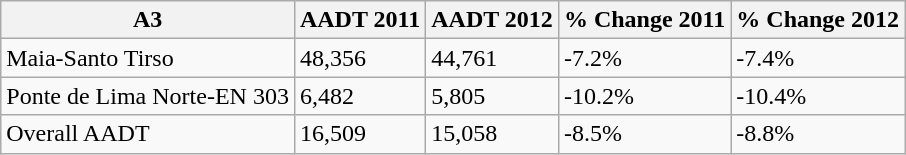<table class="wikitable">
<tr>
<th>A3</th>
<th>AADT 2011</th>
<th>AADT 2012</th>
<th>% Change 2011</th>
<th>% Change 2012</th>
</tr>
<tr>
<td>Maia-Santo Tirso</td>
<td>48,356</td>
<td>44,761</td>
<td>-7.2%</td>
<td>-7.4%</td>
</tr>
<tr>
<td>Ponte de Lima Norte-EN 303</td>
<td>6,482</td>
<td>5,805</td>
<td>-10.2%</td>
<td>-10.4%</td>
</tr>
<tr>
<td>Overall AADT</td>
<td>16,509</td>
<td>15,058</td>
<td>-8.5%</td>
<td>-8.8%</td>
</tr>
</table>
